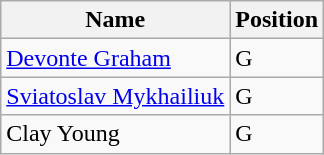<table class="wikitable">
<tr>
<th>Name</th>
<th>Position</th>
</tr>
<tr>
<td><a href='#'>Devonte Graham</a></td>
<td>G</td>
</tr>
<tr>
<td><a href='#'>Sviatoslav Mykhailiuk</a></td>
<td>G</td>
</tr>
<tr>
<td>Clay Young</td>
<td>G</td>
</tr>
</table>
